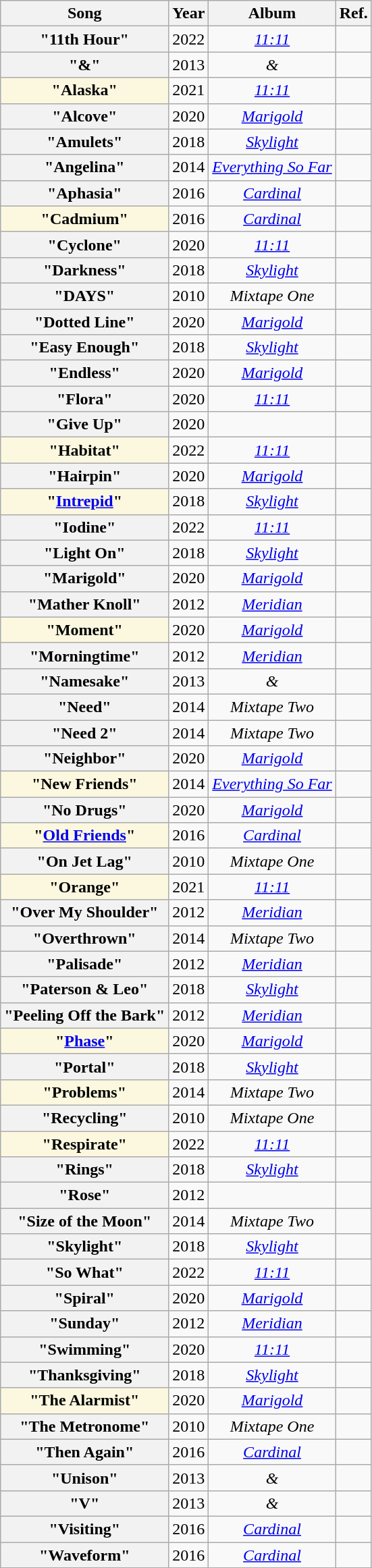<table class="wikitable sortable plainrowheaders" style="text-align:center;">
<tr>
<th scope="col">Song</th>
<th scope="col">Year</th>
<th scope="col">Album</th>
<th scope="col" class="unsortable">Ref.</th>
</tr>
<tr>
<th scope="row">"11th Hour"</th>
<td>2022</td>
<td><em><a href='#'>11:11</a></em></td>
<td></td>
</tr>
<tr>
<th scope=row>"&"</th>
<td>2013</td>
<td><em>&</em></td>
<td></td>
</tr>
<tr>
<th scope="row" style="background:#fcf8df;">"Alaska"</th>
<td>2021</td>
<td><em><a href='#'>11:11</a></em></td>
<td></td>
</tr>
<tr>
<th scope="row">"Alcove"</th>
<td>2020</td>
<td><em><a href='#'>Marigold</a></em></td>
<td></td>
</tr>
<tr>
<th scope="row">"Amulets"</th>
<td>2018</td>
<td><em><a href='#'>Skylight</a></em></td>
<td></td>
</tr>
<tr>
<th scope="row">"Angelina"</th>
<td>2014</td>
<td><em><a href='#'>Everything So Far</a></em></td>
<td></td>
</tr>
<tr>
<th scope="row">"Aphasia"</th>
<td>2016</td>
<td><em><a href='#'>Cardinal</a></em></td>
<td></td>
</tr>
<tr>
<th scope="row" style="background:#fcf8df;">"Cadmium"</th>
<td>2016</td>
<td><em><a href='#'>Cardinal</a></em></td>
<td></td>
</tr>
<tr>
<th scope="row">"Cyclone"</th>
<td>2020</td>
<td><em><a href='#'>11:11</a></em></td>
<td></td>
</tr>
<tr>
<th scope="row">"Darkness"</th>
<td>2018</td>
<td><em><a href='#'>Skylight</a></em></td>
<td></td>
</tr>
<tr>
<th scope="row">"DAYS"</th>
<td>2010</td>
<td><em>Mixtape One</em></td>
<td></td>
</tr>
<tr>
<th scope="row">"Dotted Line"</th>
<td>2020</td>
<td><em><a href='#'>Marigold</a></em></td>
<td></td>
</tr>
<tr>
<th scope="row">"Easy Enough"</th>
<td>2018</td>
<td><em><a href='#'>Skylight</a></em></td>
<td></td>
</tr>
<tr>
<th scope="row">"Endless"</th>
<td>2020</td>
<td><em><a href='#'>Marigold</a></em></td>
<td></td>
</tr>
<tr>
<th scope="row">"Flora"</th>
<td>2020</td>
<td><em><a href='#'>11:11</a></em></td>
<td></td>
</tr>
<tr>
<th scope="row">"Give Up"</th>
<td>2020</td>
<td></td>
<td></td>
</tr>
<tr>
<th scope="row" style="background:#fcf8df;">"Habitat"</th>
<td>2022</td>
<td><em><a href='#'>11:11</a></em></td>
<td></td>
</tr>
<tr>
<th scope="row">"Hairpin"</th>
<td>2020</td>
<td><em><a href='#'>Marigold</a></em></td>
<td></td>
</tr>
<tr>
<th scope="row" style="background:#fcf8df;">"<a href='#'>Intrepid</a>"</th>
<td>2018</td>
<td><em><a href='#'>Skylight</a></em></td>
<td></td>
</tr>
<tr>
<th scope="row">"Iodine"</th>
<td>2022</td>
<td><em><a href='#'>11:11</a></em></td>
<td></td>
</tr>
<tr>
<th scope="row"> "Light On"</th>
<td>2018</td>
<td><em><a href='#'>Skylight</a></em></td>
<td></td>
</tr>
<tr>
<th scope="row">"Marigold"</th>
<td>2020</td>
<td><em><a href='#'>Marigold</a></em></td>
<td></td>
</tr>
<tr>
<th scope="row">"Mather Knoll"</th>
<td>2012</td>
<td><em><a href='#'>Meridian</a></em></td>
<td></td>
</tr>
<tr>
<th scope="row" style="background:#fcf8df;">"Moment"</th>
<td>2020</td>
<td><em><a href='#'>Marigold</a></em></td>
<td></td>
</tr>
<tr>
<th scope="row">"Morningtime"</th>
<td>2012</td>
<td><em><a href='#'>Meridian</a></em></td>
<td></td>
</tr>
<tr>
<th scope="row">"Namesake"</th>
<td>2013</td>
<td><em>&</em></td>
<td></td>
</tr>
<tr>
<th scope="row">"Need"</th>
<td>2014</td>
<td><em>Mixtape Two</em></td>
<td></td>
</tr>
<tr>
<th scope="row">"Need 2"</th>
<td>2014</td>
<td><em>Mixtape Two</em></td>
<td></td>
</tr>
<tr>
<th scope="row">"Neighbor"</th>
<td>2020</td>
<td><em><a href='#'>Marigold</a></em></td>
<td></td>
</tr>
<tr>
<th scope="row" style="background:#fcf8df;">"New Friends"</th>
<td>2014</td>
<td><em><a href='#'>Everything So Far</a></em></td>
<td></td>
</tr>
<tr>
<th scope="row">"No Drugs"</th>
<td>2020</td>
<td><em><a href='#'>Marigold</a></em></td>
<td></td>
</tr>
<tr>
<th scope="row" style="background:#fcf8df;">"<a href='#'>Old Friends</a>"</th>
<td>2016</td>
<td><em><a href='#'>Cardinal</a></em></td>
<td></td>
</tr>
<tr>
<th scope="row">"On Jet Lag"</th>
<td>2010</td>
<td><em>Mixtape One</em></td>
<td></td>
</tr>
<tr>
<th scope="row" style="background:#fcf8df;">"Orange"</th>
<td>2021</td>
<td><em><a href='#'>11:11</a></em></td>
<td></td>
</tr>
<tr>
<th scope="row">"Over My Shoulder"</th>
<td>2012</td>
<td><em><a href='#'>Meridian</a></em></td>
<td></td>
</tr>
<tr>
<th scope="row">"Overthrown"</th>
<td>2014</td>
<td><em>Mixtape Two</em></td>
<td></td>
</tr>
<tr>
<th scope="row">"Palisade"</th>
<td>2012</td>
<td><em><a href='#'>Meridian</a></em></td>
<td></td>
</tr>
<tr>
<th scope="row">"Paterson & Leo"</th>
<td>2018</td>
<td><em><a href='#'>Skylight</a></em></td>
<td></td>
</tr>
<tr>
<th scope="row">"Peeling Off the Bark"</th>
<td>2012</td>
<td><em><a href='#'>Meridian</a></em></td>
<td></td>
</tr>
<tr>
<th scope="row" style="background:#fcf8df;">"<a href='#'>Phase</a>"</th>
<td>2020</td>
<td><em><a href='#'>Marigold</a></em></td>
<td></td>
</tr>
<tr>
<th scope="row">"Portal"</th>
<td>2018</td>
<td><em><a href='#'>Skylight</a></em></td>
<td></td>
</tr>
<tr>
<th scope="row" style="background:#fcf8df;">"Problems"</th>
<td>2014</td>
<td><em>Mixtape Two</em></td>
<td></td>
</tr>
<tr>
<th scope="row">"Recycling"</th>
<td>2010</td>
<td><em>Mixtape One</em></td>
<td></td>
</tr>
<tr>
<th scope="row" style="background:#fcf8df;">"Respirate"</th>
<td>2022</td>
<td><em><a href='#'>11:11</a></em></td>
<td></td>
</tr>
<tr>
<th scope="row">"Rings"</th>
<td>2018</td>
<td><em><a href='#'>Skylight</a></em></td>
<td></td>
</tr>
<tr>
<th scope="row">"Rose"</th>
<td>2012</td>
<td></td>
<td></td>
</tr>
<tr>
<th scope="row">"Size of the Moon"</th>
<td>2014</td>
<td><em>Mixtape Two</em></td>
<td></td>
</tr>
<tr>
<th scope="row">"Skylight"</th>
<td>2018</td>
<td><em><a href='#'>Skylight</a></em></td>
<td></td>
</tr>
<tr>
<th scope="row">"So What"</th>
<td>2022</td>
<td><em><a href='#'>11:11</a></em></td>
<td></td>
</tr>
<tr>
<th scope="row">"Spiral"</th>
<td>2020</td>
<td><em><a href='#'>Marigold</a></em></td>
<td></td>
</tr>
<tr>
<th scope="row">"Sunday"</th>
<td>2012</td>
<td><em><a href='#'>Meridian</a></em></td>
<td></td>
</tr>
<tr>
<th scope="row">"Swimming"</th>
<td>2020</td>
<td><em><a href='#'>11:11</a></em></td>
<td></td>
</tr>
<tr>
<th scope="row">"Thanksgiving"</th>
<td>2018</td>
<td><em><a href='#'>Skylight</a></em></td>
<td></td>
</tr>
<tr>
<th scope="row" style="background:#fcf8df;">"The Alarmist"</th>
<td>2020</td>
<td><em><a href='#'>Marigold</a></em></td>
<td></td>
</tr>
<tr>
<th scope="row">"The Metronome"</th>
<td>2010</td>
<td><em>Mixtape One</em></td>
<td></td>
</tr>
<tr>
<th scope="row">"Then Again"</th>
<td>2016</td>
<td><em><a href='#'>Cardinal</a></em></td>
<td></td>
</tr>
<tr>
<th scope="row">"Unison"</th>
<td>2013</td>
<td><em>&</em></td>
<td></td>
</tr>
<tr>
<th scope="row">"V"</th>
<td>2013</td>
<td><em>&</em></td>
<td></td>
</tr>
<tr>
<th scope="row">"Visiting"</th>
<td>2016</td>
<td><em><a href='#'>Cardinal</a></em></td>
<td></td>
</tr>
<tr>
<th scope="row">"Waveform"</th>
<td>2016</td>
<td><em><a href='#'>Cardinal</a></em></td>
<td></td>
</tr>
<tr>
</tr>
</table>
